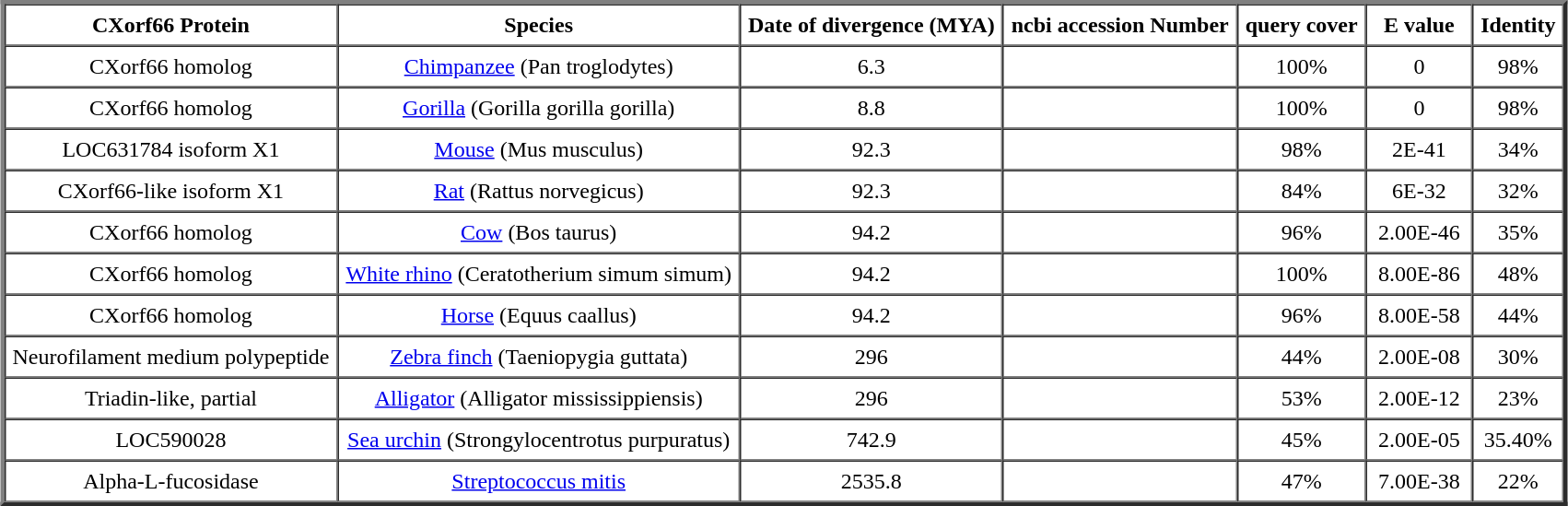<table border="3"  style="margin:auto; text-align:center;" cellpadding="5" cellspacing="0">
<tr>
<th>CXorf66 Protein</th>
<th>Species</th>
<th>Date of divergence (MYA) </th>
<th>ncbi accession Number</th>
<th>query cover</th>
<th style="width:65px;">E value</th>
<th>Identity</th>
</tr>
<tr>
<td>CXorf66 homolog</td>
<td><a href='#'>Chimpanzee</a> (Pan troglodytes)</td>
<td>6.3</td>
<td></td>
<td>100%</td>
<td>0</td>
<td>98%</td>
</tr>
<tr>
<td>CXorf66 homolog</td>
<td><a href='#'>Gorilla</a> (Gorilla gorilla gorilla)</td>
<td>8.8</td>
<td></td>
<td>100%</td>
<td>0</td>
<td>98%</td>
</tr>
<tr>
<td>LOC631784 isoform X1</td>
<td><a href='#'>Mouse</a> (Mus musculus)</td>
<td>92.3</td>
<td></td>
<td>98%</td>
<td>2E-41</td>
<td>34%</td>
</tr>
<tr>
<td>CXorf66-like isoform X1</td>
<td><a href='#'>Rat</a> (Rattus norvegicus)</td>
<td>92.3</td>
<td></td>
<td>84%</td>
<td>6E-32</td>
<td>32%</td>
</tr>
<tr>
<td>CXorf66 homolog</td>
<td><a href='#'>Cow</a> (Bos taurus)</td>
<td>94.2</td>
<td></td>
<td>96%</td>
<td>2.00E-46</td>
<td>35%</td>
</tr>
<tr>
<td>CXorf66 homolog</td>
<td><a href='#'>White rhino</a> (Ceratotherium simum simum)</td>
<td>94.2</td>
<td></td>
<td>100%</td>
<td>8.00E-86</td>
<td>48%</td>
</tr>
<tr>
<td>CXorf66 homolog</td>
<td><a href='#'>Horse</a> (Equus caallus)</td>
<td>94.2</td>
<td></td>
<td>96%</td>
<td>8.00E-58</td>
<td>44%</td>
</tr>
<tr>
<td>Neurofilament medium polypeptide</td>
<td><a href='#'>Zebra finch</a> (Taeniopygia guttata)</td>
<td>296</td>
<td></td>
<td>44%</td>
<td>2.00E-08</td>
<td>30%</td>
</tr>
<tr>
<td>Triadin-like, partial</td>
<td><a href='#'>Alligator</a> (Alligator mississippiensis)</td>
<td>296</td>
<td></td>
<td>53%</td>
<td>2.00E-12</td>
<td>23%</td>
</tr>
<tr>
<td>LOC590028</td>
<td><a href='#'>Sea urchin</a> (Strongylocentrotus purpuratus)</td>
<td>742.9</td>
<td></td>
<td>45%</td>
<td>2.00E-05</td>
<td>35.40%</td>
</tr>
<tr>
<td>Alpha-L-fucosidase</td>
<td><a href='#'>Streptococcus mitis</a></td>
<td>2535.8</td>
<td></td>
<td>47%</td>
<td>7.00E-38</td>
<td>22%</td>
</tr>
</table>
